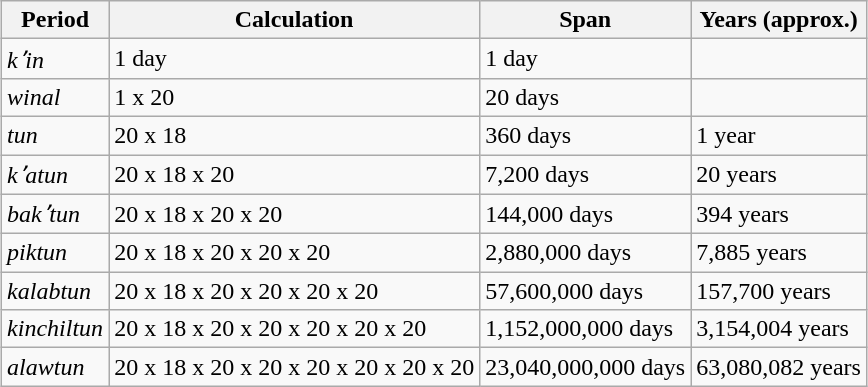<table align="center" | class="wikitable"  style="margin: 1em auto 1em auto">
<tr>
<th>Period</th>
<th>Calculation</th>
<th>Span</th>
<th>Years (approx.)</th>
</tr>
<tr>
<td><em>kʼin</em></td>
<td>1 day</td>
<td>1 day</td>
<td></td>
</tr>
<tr>
<td><em>winal</em></td>
<td>1 x 20</td>
<td>20 days</td>
<td></td>
</tr>
<tr>
<td><em>tun</em></td>
<td>20 x 18</td>
<td>360 days</td>
<td>1 year</td>
</tr>
<tr>
<td><em>kʼatun</em></td>
<td>20 x 18 x 20</td>
<td>7,200 days</td>
<td>20 years</td>
</tr>
<tr>
<td><em>bakʼtun</em></td>
<td>20 x 18 x 20 x 20</td>
<td>144,000 days</td>
<td>394 years</td>
</tr>
<tr>
<td><em>piktun</em></td>
<td>20 x 18 x 20 x 20 x 20</td>
<td>2,880,000 days</td>
<td>7,885 years</td>
</tr>
<tr>
<td><em>kalabtun</em></td>
<td>20 x 18 x 20 x 20 x 20 x 20</td>
<td>57,600,000 days</td>
<td>157,700 years</td>
</tr>
<tr>
<td><em>kinchiltun</em></td>
<td>20 x 18 x 20 x 20 x 20 x 20 x 20</td>
<td>1,152,000,000 days</td>
<td>3,154,004 years</td>
</tr>
<tr>
<td><em>alawtun</em></td>
<td>20 x 18 x 20 x 20 x 20 x 20 x 20 x 20</td>
<td>23,040,000,000 days</td>
<td>63,080,082 years</td>
</tr>
</table>
